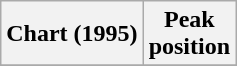<table class="wikitable sortable">
<tr>
<th align="left">Chart (1995)</th>
<th align="center">Peak<br>position</th>
</tr>
<tr>
</tr>
</table>
